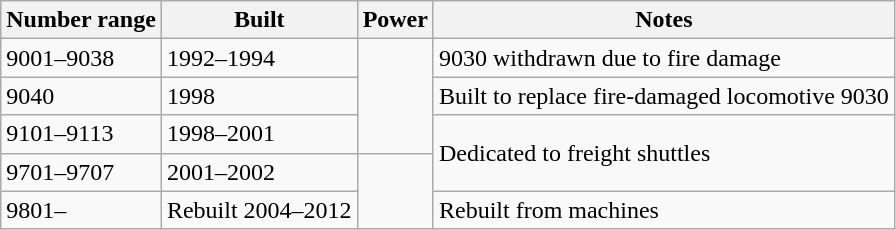<table class="wikitable">
<tr>
<th>Number range</th>
<th>Built</th>
<th>Power</th>
<th>Notes</th>
</tr>
<tr>
<td>9001–9038</td>
<td>1992–1994</td>
<td rowspan=3></td>
<td>9030 withdrawn due to fire damage</td>
</tr>
<tr>
<td>9040</td>
<td>1998</td>
<td>Built to replace fire-damaged locomotive 9030</td>
</tr>
<tr>
<td>9101–9113</td>
<td>1998–2001</td>
<td rowspan=2>Dedicated to freight shuttles</td>
</tr>
<tr>
<td>9701–9707</td>
<td>2001–2002</td>
<td rowspan=2></td>
</tr>
<tr>
<td>9801–</td>
<td>Rebuilt 2004–2012</td>
<td>Rebuilt from  machines</td>
</tr>
</table>
